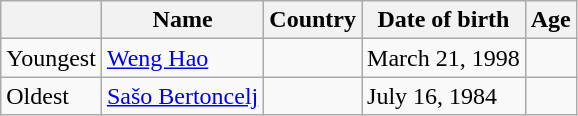<table class="wikitable">
<tr>
<th></th>
<th>Name</th>
<th>Country</th>
<th>Date of birth</th>
<th>Age</th>
</tr>
<tr>
<td>Youngest</td>
<td><a href='#'>Weng Hao</a></td>
<td></td>
<td>March 21, 1998</td>
<td></td>
</tr>
<tr>
<td>Oldest</td>
<td><a href='#'>Sašo Bertoncelj</a></td>
<td></td>
<td>July 16, 1984</td>
<td></td>
</tr>
</table>
